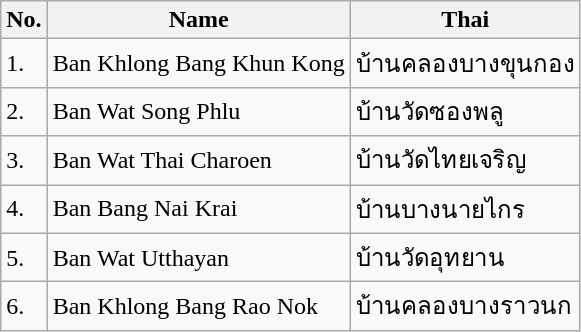<table class="wikitable sortable">
<tr>
<th>No.</th>
<th>Name</th>
<th>Thai</th>
</tr>
<tr>
<td>1.</td>
<td>Ban Khlong Bang Khun Kong</td>
<td>บ้านคลองบางขุนกอง</td>
</tr>
<tr>
<td>2.</td>
<td>Ban Wat Song Phlu</td>
<td>บ้านวัดซองพลู</td>
</tr>
<tr>
<td>3.</td>
<td>Ban Wat Thai Charoen</td>
<td>บ้านวัดไทยเจริญ</td>
</tr>
<tr>
<td>4.</td>
<td>Ban Bang Nai Krai</td>
<td>บ้านบางนายไกร</td>
</tr>
<tr>
<td>5.</td>
<td>Ban Wat Utthayan</td>
<td>บ้านวัดอุทยาน</td>
</tr>
<tr>
<td>6.</td>
<td>Ban Khlong Bang Rao Nok</td>
<td>บ้านคลองบางราวนก</td>
</tr>
</table>
